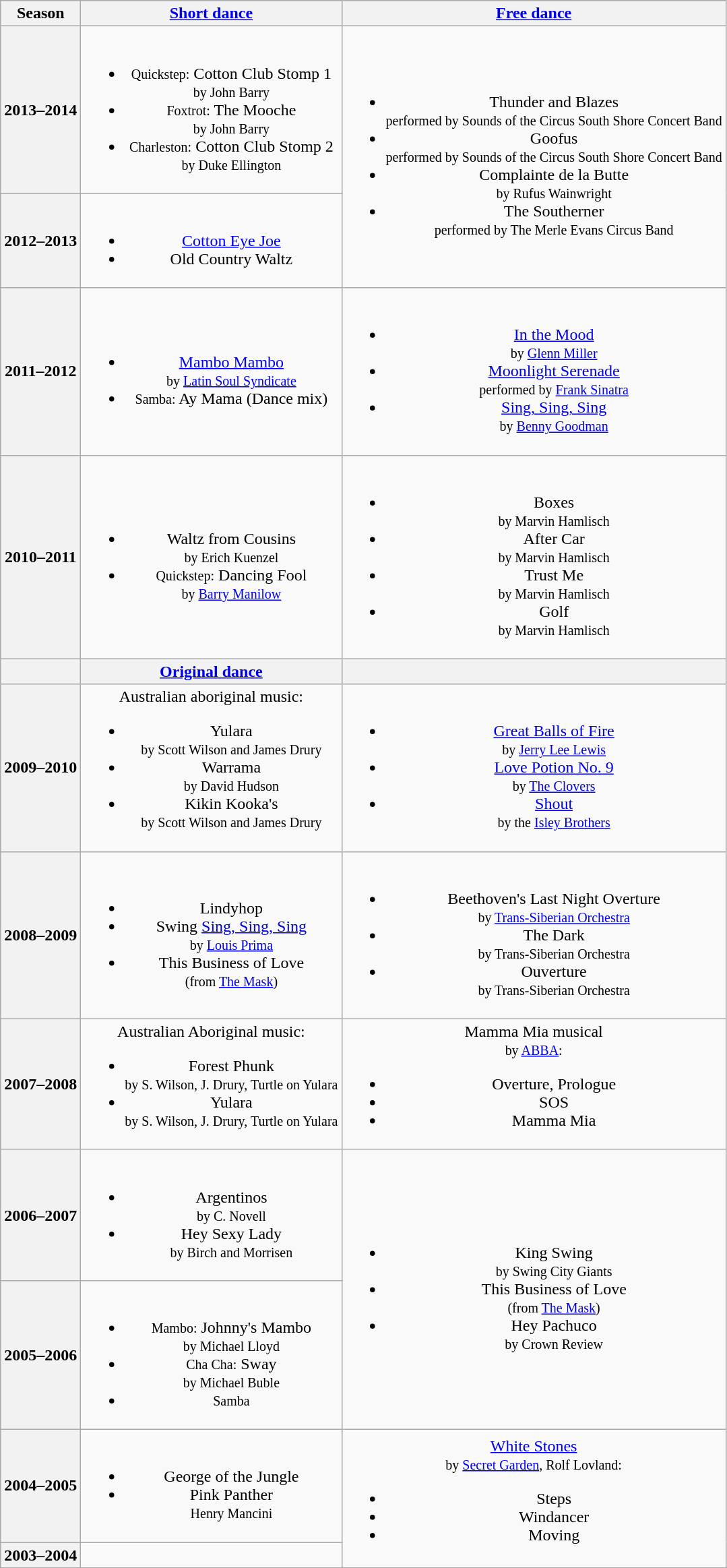<table class="wikitable" style="text-align:center">
<tr>
<th>Season</th>
<th><a href='#'>Short dance</a></th>
<th><a href='#'>Free dance</a></th>
</tr>
<tr>
<th>2013–2014 <br></th>
<td><br><ul><li><small>Quickstep:</small> Cotton Club Stomp 1 <br><small> by John Barry </small></li><li><small>Foxtrot:</small> The Mooche <br><small> by John Barry </small></li><li><small>Charleston:</small> Cotton Club Stomp 2 <br><small> by Duke Ellington </small></li></ul></td>
<td rowspan=2><br><ul><li>Thunder and Blazes <br><small> performed by Sounds of the Circus South Shore Concert Band </small></li><li>Goofus <br><small> performed by Sounds of the Circus South Shore Concert Band </small></li><li>Complainte de la Butte <br><small> by Rufus Wainwright </small></li><li>The Southerner <br><small> performed by The Merle Evans Circus Band </small></li></ul></td>
</tr>
<tr>
<th>2012–2013 <br></th>
<td><br><ul><li><a href='#'>Cotton Eye Joe</a></li><li>Old Country Waltz</li></ul></td>
</tr>
<tr>
<th>2011–2012 <br></th>
<td><br><ul><li><a href='#'>Mambo Mambo</a> <br><small> by <a href='#'>Latin Soul Syndicate</a> </small></li><li><small>Samba:</small> Ay Mama (Dance mix)</li></ul></td>
<td><br><ul><li><a href='#'>In the Mood</a> <br><small> by <a href='#'>Glenn Miller</a> </small></li><li><a href='#'>Moonlight Serenade</a> <br><small> performed by <a href='#'>Frank Sinatra</a> </small></li><li><a href='#'>Sing, Sing, Sing</a> <br><small> by <a href='#'>Benny Goodman</a> </small></li></ul></td>
</tr>
<tr>
<th>2010–2011 <br></th>
<td><br><ul><li>Waltz from Cousins <br><small> by Erich Kuenzel </small></li><li><small>Quickstep:</small> Dancing Fool <br><small> by <a href='#'>Barry Manilow</a> </small></li></ul></td>
<td><br><ul><li>Boxes <br><small> by Marvin Hamlisch </small></li><li>After Car <br><small> by Marvin Hamlisch </small></li><li>Trust Me <br><small> by Marvin Hamlisch </small></li><li>Golf <br><small> by Marvin Hamlisch</small></li></ul></td>
</tr>
<tr>
<th></th>
<th><a href='#'>Original dance</a></th>
<th></th>
</tr>
<tr>
<th>2009–2010 <br></th>
<td>Australian aboriginal music:<br><ul><li>Yulara <br><small> by Scott Wilson and James Drury </small></li><li>Warrama <br><small> by David Hudson </small></li><li>Kikin Kooka's <br><small> by Scott Wilson and James Drury </small></li></ul></td>
<td><br><ul><li><a href='#'>Great Balls of Fire</a> <br><small> by <a href='#'>Jerry Lee Lewis</a> </small></li><li><a href='#'>Love Potion No. 9</a> <br><small> by <a href='#'>The Clovers</a> </small></li><li><a href='#'>Shout</a> <br><small> by the <a href='#'>Isley Brothers</a> </small></li></ul></td>
</tr>
<tr>
<th>2008–2009 <br></th>
<td><br><ul><li>Lindyhop</li><li>Swing <a href='#'>Sing, Sing, Sing</a> <br><small> by <a href='#'>Louis Prima</a> </small></li><li>This Business of Love <br><small> (from <a href='#'>The Mask</a>) </small></li></ul></td>
<td><br><ul><li>Beethoven's Last Night Overture <br><small> by <a href='#'>Trans-Siberian Orchestra</a> </small></li><li>The Dark <br><small> by Trans-Siberian Orchestra </small></li><li>Ouverture <br><small> by Trans-Siberian Orchestra </small></li></ul></td>
</tr>
<tr>
<th>2007–2008 <br></th>
<td>Australian Aboriginal music:<br><ul><li>Forest Phunk <br><small> by S. Wilson, J. Drury, Turtle on Yulara </small></li><li>Yulara <br><small> by S. Wilson, J. Drury, Turtle on Yulara </small></li></ul></td>
<td>Mamma Mia musical <br><small> by <a href='#'>ABBA</a>: </small><br><ul><li>Overture, Prologue</li><li>SOS</li><li>Mamma Mia</li></ul></td>
</tr>
<tr>
<th>2006–2007 <br></th>
<td><br><ul><li>Argentinos <br><small> by C. Novell </small></li><li>Hey Sexy Lady <br><small> by Birch and Morrisen </small></li></ul></td>
<td rowspan=2><br><ul><li>King Swing <br><small> by Swing City Giants </small></li><li>This Business of Love <br><small> (from <a href='#'>The Mask</a>) </small></li><li>Hey Pachuco <br><small> by Crown Review </small></li></ul></td>
</tr>
<tr>
<th>2005–2006 <br></th>
<td><br><ul><li><small>Mambo:</small> Johnny's Mambo <br><small> by Michael Lloyd </small></li><li><small>Cha Cha:</small> Sway <br><small> by Michael Buble </small></li><li><small>Samba</small></li></ul></td>
</tr>
<tr>
<th>2004–2005 <br></th>
<td><br><ul><li>George of the Jungle</li><li>Pink Panther <br><small> Henry Mancini</small></li></ul></td>
<td rowspan=2><a href='#'>White Stones</a> <br><small> by <a href='#'>Secret Garden</a>, Rolf Lovland:</small><br><ul><li>Steps</li><li>Windancer</li><li>Moving</li></ul></td>
</tr>
<tr>
<th>2003–2004 <br></th>
<td></td>
</tr>
</table>
